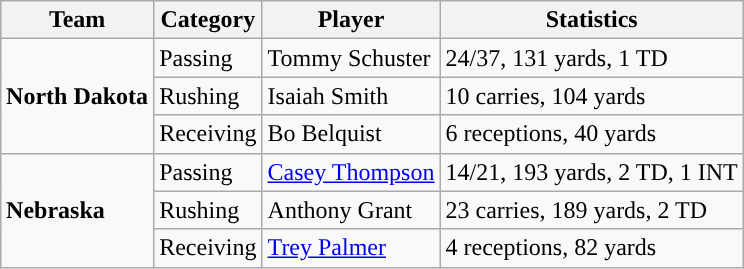<table class="wikitable" style="float: right;">
<tr>
<th>Team</th>
<th>Category</th>
<th>Player</th>
<th>Statistics</th>
</tr>
<tr>
<td rowspan=3><strong>North Dakota</strong></td>
<td>Passing</td>
<td>Tommy Schuster</td>
<td>24/37, 131 yards, 1 TD</td>
</tr>
<tr>
<td>Rushing</td>
<td>Isaiah Smith</td>
<td>10 carries, 104 yards</td>
</tr>
<tr>
<td>Receiving</td>
<td>Bo Belquist</td>
<td>6 receptions, 40 yards</td>
</tr>
<tr>
<td rowspan=3><strong>Nebraska</strong></td>
<td>Passing</td>
<td><a href='#'>Casey Thompson</a></td>
<td>14/21, 193 yards, 2 TD, 1 INT</td>
</tr>
<tr>
<td>Rushing</td>
<td>Anthony Grant</td>
<td>23 carries, 189 yards, 2 TD</td>
</tr>
<tr>
<td>Receiving</td>
<td><a href='#'>Trey Palmer</a></td>
<td>4 receptions, 82 yards</td>
</tr>
</table>
